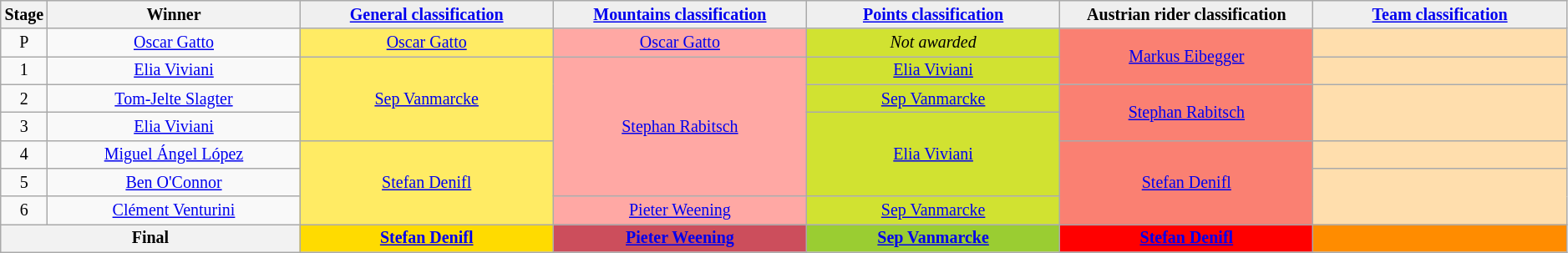<table class="wikitable" style="text-align: center; font-size:smaller;">
<tr style="background:#efefef;">
<th style="width:1%;">Stage</th>
<th style="width:16.5%;">Winner</th>
<th style="background:#efefef; width:16.5%;"><a href='#'>General classification</a><br></th>
<th style="background:#efefef; width:16.5%;"><a href='#'>Mountains classification</a><br></th>
<th style="background:#efefef; width:16.5%;"><a href='#'>Points classification</a><br></th>
<th style="background:#efefef; width:16.5%;">Austrian rider classification<br></th>
<th style="background:#efefef; width:16.5%;"><a href='#'>Team classification</a><br></th>
</tr>
<tr>
<td scope=row>P</td>
<td><a href='#'>Oscar Gatto</a></td>
<td style="background:#FFEB64;"><a href='#'>Oscar Gatto</a></td>
<td style="background:#FFA8A4;"><a href='#'>Oscar Gatto</a></td>
<td style="background:#D1E231;"><em>Not awarded</em></td>
<td style="background:salmon;" rowspan=2><a href='#'>Markus Eibegger</a></td>
<td style="background:navajowhite;"></td>
</tr>
<tr>
<td scope=row>1</td>
<td><a href='#'>Elia Viviani</a></td>
<td style="background:#FFEB64;" rowspan=3><a href='#'>Sep Vanmarcke</a></td>
<td style="background:#FFA8A4;" rowspan=5><a href='#'>Stephan Rabitsch</a></td>
<td style="background:#D1E231;"><a href='#'>Elia Viviani</a></td>
<td style="background:navajowhite;"></td>
</tr>
<tr>
<td scope=row>2</td>
<td><a href='#'>Tom-Jelte Slagter</a></td>
<td style="background:#D1E231;"><a href='#'>Sep Vanmarcke</a></td>
<td style="background:salmon;" rowspan=2><a href='#'>Stephan Rabitsch</a></td>
<td style="background:navajowhite;" rowspan=2></td>
</tr>
<tr>
<td scope=row>3</td>
<td><a href='#'>Elia Viviani</a></td>
<td style="background:#D1E231;" rowspan=3><a href='#'>Elia Viviani</a></td>
</tr>
<tr>
<td scope=row>4</td>
<td><a href='#'>Miguel Ángel López</a></td>
<td style="background:#FFEB64;" rowspan=3><a href='#'>Stefan Denifl</a></td>
<td style="background:salmon;" rowspan=3><a href='#'>Stefan Denifl</a></td>
<td style="background:navajowhite;"></td>
</tr>
<tr>
<td scope=row>5</td>
<td><a href='#'>Ben O'Connor</a></td>
<td style="background:navajowhite;" rowspan=2></td>
</tr>
<tr>
<td scope=row>6</td>
<td><a href='#'>Clément Venturini</a></td>
<td style="background:#FFA8A4;"><a href='#'>Pieter Weening</a></td>
<td style="background:#D1E231;"><a href='#'>Sep Vanmarcke</a></td>
</tr>
<tr>
<th colspan=2>Final</th>
<th style="background:#FFDB00;"><a href='#'>Stefan Denifl</a></th>
<th style="background:#CC4E5C;"><a href='#'>Pieter Weening</a></th>
<th style="background:#9ACD32;"><a href='#'>Sep Vanmarcke</a></th>
<th style="background:red;"><a href='#'>Stefan Denifl</a></th>
<th style="background:#FF8C00;"></th>
</tr>
</table>
